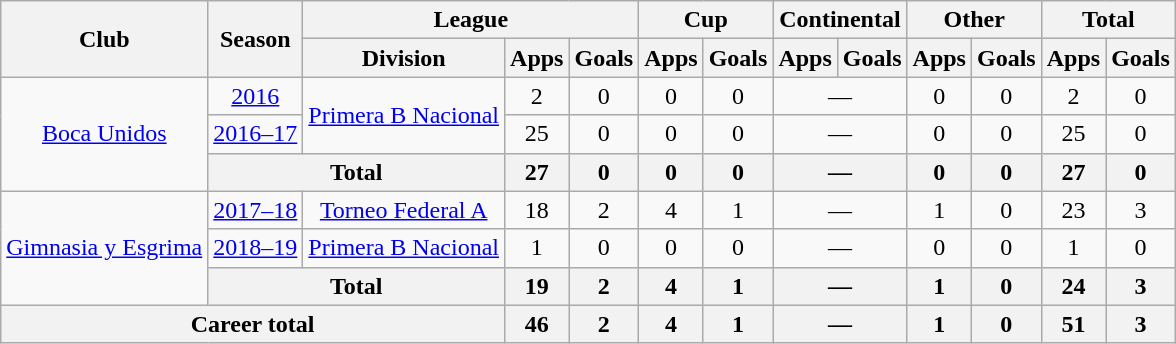<table class="wikitable" style="text-align:center">
<tr>
<th rowspan="2">Club</th>
<th rowspan="2">Season</th>
<th colspan="3">League</th>
<th colspan="2">Cup</th>
<th colspan="2">Continental</th>
<th colspan="2">Other</th>
<th colspan="2">Total</th>
</tr>
<tr>
<th>Division</th>
<th>Apps</th>
<th>Goals</th>
<th>Apps</th>
<th>Goals</th>
<th>Apps</th>
<th>Goals</th>
<th>Apps</th>
<th>Goals</th>
<th>Apps</th>
<th>Goals</th>
</tr>
<tr>
<td rowspan="3"><a href='#'>Boca Unidos</a></td>
<td><a href='#'>2016</a></td>
<td rowspan="2"><a href='#'>Primera B Nacional</a></td>
<td>2</td>
<td>0</td>
<td>0</td>
<td>0</td>
<td colspan="2">—</td>
<td>0</td>
<td>0</td>
<td>2</td>
<td>0</td>
</tr>
<tr>
<td><a href='#'>2016–17</a></td>
<td>25</td>
<td>0</td>
<td>0</td>
<td>0</td>
<td colspan="2">—</td>
<td>0</td>
<td>0</td>
<td>25</td>
<td>0</td>
</tr>
<tr>
<th colspan="2">Total</th>
<th>27</th>
<th>0</th>
<th>0</th>
<th>0</th>
<th colspan="2">—</th>
<th>0</th>
<th>0</th>
<th>27</th>
<th>0</th>
</tr>
<tr>
<td rowspan="3"><a href='#'>Gimnasia y Esgrima</a></td>
<td><a href='#'>2017–18</a></td>
<td rowspan="1"><a href='#'>Torneo Federal A</a></td>
<td>18</td>
<td>2</td>
<td>4</td>
<td>1</td>
<td colspan="2">—</td>
<td>1</td>
<td>0</td>
<td>23</td>
<td>3</td>
</tr>
<tr>
<td><a href='#'>2018–19</a></td>
<td rowspan="1"><a href='#'>Primera B Nacional</a></td>
<td>1</td>
<td>0</td>
<td>0</td>
<td>0</td>
<td colspan="2">—</td>
<td>0</td>
<td>0</td>
<td>1</td>
<td>0</td>
</tr>
<tr>
<th colspan="2">Total</th>
<th>19</th>
<th>2</th>
<th>4</th>
<th>1</th>
<th colspan="2">—</th>
<th>1</th>
<th>0</th>
<th>24</th>
<th>3</th>
</tr>
<tr>
<th colspan="3">Career total</th>
<th>46</th>
<th>2</th>
<th>4</th>
<th>1</th>
<th colspan="2">—</th>
<th>1</th>
<th>0</th>
<th>51</th>
<th>3</th>
</tr>
</table>
